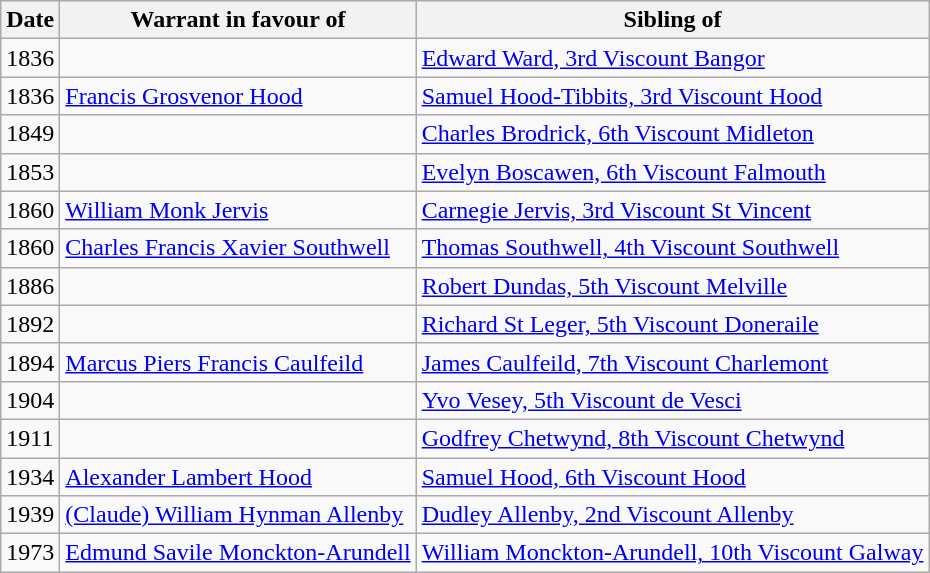<table class="wikitable">
<tr>
<th>Date</th>
<th>Warrant in favour of</th>
<th>Sibling of</th>
</tr>
<tr>
<td>1836</td>
<td></td>
<td><a href='#'>Edward Ward, 3rd Viscount Bangor</a></td>
</tr>
<tr>
<td>1836</td>
<td><a href='#'>Francis Grosvenor Hood</a></td>
<td><a href='#'>Samuel Hood-Tibbits, 3rd Viscount Hood</a></td>
</tr>
<tr>
<td>1849</td>
<td></td>
<td><a href='#'>Charles Brodrick, 6th Viscount Midleton</a></td>
</tr>
<tr>
<td>1853</td>
<td></td>
<td><a href='#'>Evelyn Boscawen, 6th Viscount Falmouth</a></td>
</tr>
<tr>
<td>1860</td>
<td><a href='#'>William Monk Jervis</a></td>
<td><a href='#'>Carnegie Jervis, 3rd Viscount St Vincent</a></td>
</tr>
<tr>
<td>1860</td>
<td><a href='#'>Charles Francis Xavier Southwell</a></td>
<td><a href='#'>Thomas Southwell, 4th Viscount Southwell</a></td>
</tr>
<tr>
<td>1886</td>
<td></td>
<td><a href='#'>Robert Dundas, 5th Viscount Melville</a></td>
</tr>
<tr>
<td>1892</td>
<td></td>
<td><a href='#'>Richard St Leger, 5th Viscount Doneraile</a></td>
</tr>
<tr>
<td>1894</td>
<td><a href='#'>Marcus Piers Francis Caulfeild</a></td>
<td><a href='#'>James Caulfeild, 7th Viscount Charlemont</a></td>
</tr>
<tr>
<td>1904</td>
<td></td>
<td><a href='#'>Yvo Vesey, 5th Viscount de Vesci</a></td>
</tr>
<tr>
<td>1911</td>
<td></td>
<td><a href='#'>Godfrey Chetwynd, 8th Viscount Chetwynd</a></td>
</tr>
<tr>
<td>1934</td>
<td><a href='#'>Alexander Lambert Hood</a></td>
<td><a href='#'>Samuel Hood, 6th Viscount Hood</a></td>
</tr>
<tr>
<td>1939</td>
<td><a href='#'>(Claude) William Hynman Allenby</a></td>
<td><a href='#'>Dudley Allenby, 2nd Viscount Allenby</a></td>
</tr>
<tr>
<td>1973</td>
<td><a href='#'>Edmund Savile Monckton-Arundell</a></td>
<td><a href='#'>William Monckton-Arundell, 10th Viscount Galway</a></td>
</tr>
</table>
